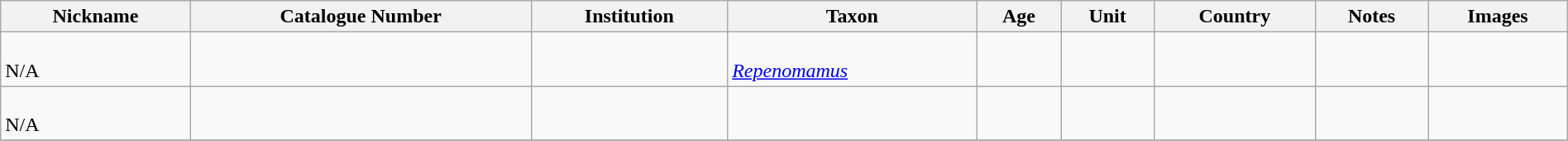<table class="wikitable sortable" align="center" width="100%">
<tr>
<th>Nickname</th>
<th>Catalogue Number</th>
<th>Institution</th>
<th>Taxon</th>
<th>Age</th>
<th>Unit</th>
<th>Country</th>
<th>Notes</th>
<th>Images</th>
</tr>
<tr>
<td><br>N/A</td>
<td></td>
<td></td>
<td><br><em><a href='#'>Repenomamus</a></em></td>
<td></td>
<td></td>
<td></td>
<td></td>
<td><br></td>
</tr>
<tr>
<td><br>N/A</td>
<td></td>
<td></td>
<td></td>
<td></td>
<td></td>
<td></td>
<td></td>
<td><br></td>
</tr>
<tr>
</tr>
</table>
